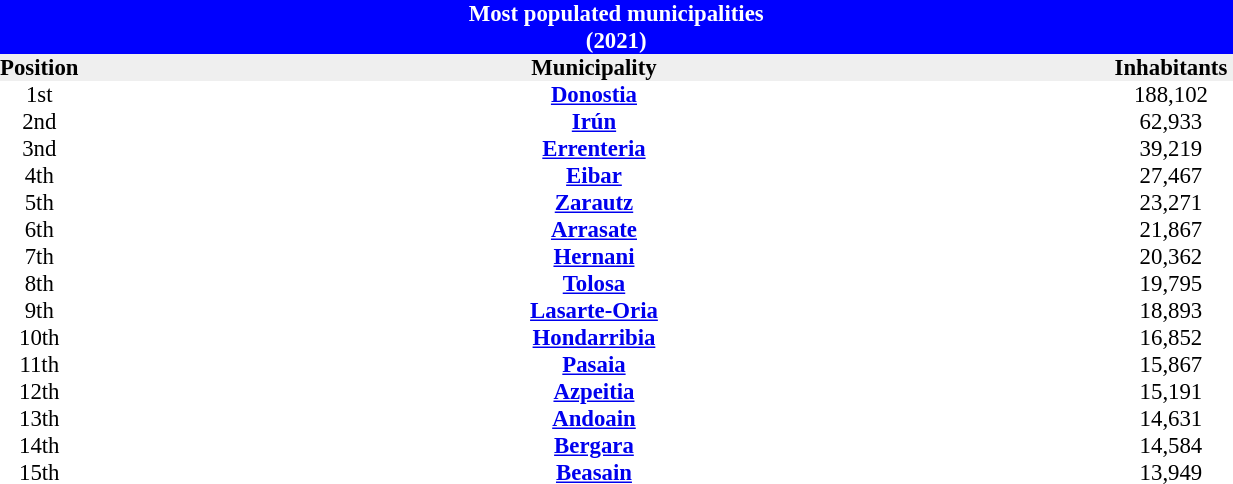<table class="toc" cellpadding=0 cellspacing=0 width=65% style="float:left; text-align:center;clear:all; margin-left:10px; font-size:95%;">
<tr>
<th bgcolor=Blue colspan=8 style="color:white;">Most populated municipalities<br>(2021)</th>
</tr>
<tr bgcolor=#efefef>
<th width=4%>Position</th>
<th width=86%>Municipality</th>
<th width=10%>Inhabitants</th>
</tr>
<tr>
<td>1st</td>
<td><strong><a href='#'>Donostia</a></strong></td>
<td>188,102</td>
</tr>
<tr>
<td>2nd</td>
<td><strong><a href='#'>Irún</a></strong></td>
<td>62,933</td>
</tr>
<tr>
<td>3nd</td>
<td><strong><a href='#'>Errenteria</a></strong></td>
<td>39,219</td>
</tr>
<tr>
<td>4th</td>
<td><strong><a href='#'>Eibar</a></strong></td>
<td>27,467</td>
</tr>
<tr>
<td>5th</td>
<td><strong><a href='#'>Zarautz</a></strong></td>
<td>23,271</td>
</tr>
<tr>
<td>6th</td>
<td><strong><a href='#'>Arrasate</a></strong></td>
<td>21,867</td>
</tr>
<tr>
<td>7th</td>
<td><strong><a href='#'>Hernani</a></strong></td>
<td>20,362</td>
</tr>
<tr>
<td>8th</td>
<td><strong><a href='#'>Tolosa</a></strong></td>
<td>19,795</td>
</tr>
<tr>
<td>9th</td>
<td><strong><a href='#'>Lasarte-Oria</a></strong></td>
<td>18,893</td>
</tr>
<tr>
<td>10th</td>
<td><strong><a href='#'>Hondarribia</a></strong></td>
<td>16,852</td>
</tr>
<tr>
<td>11th</td>
<td><strong><a href='#'>Pasaia</a></strong></td>
<td>15,867</td>
</tr>
<tr>
<td>12th</td>
<td><strong><a href='#'>Azpeitia</a></strong></td>
<td>15,191</td>
</tr>
<tr>
<td>13th</td>
<td><strong><a href='#'>Andoain</a></strong></td>
<td>14,631</td>
</tr>
<tr>
<td>14th</td>
<td><strong><a href='#'>Bergara</a></strong></td>
<td>14,584</td>
</tr>
<tr>
<td>15th</td>
<td><strong><a href='#'>Beasain</a></strong></td>
<td>13,949</td>
</tr>
<tr>
</tr>
</table>
